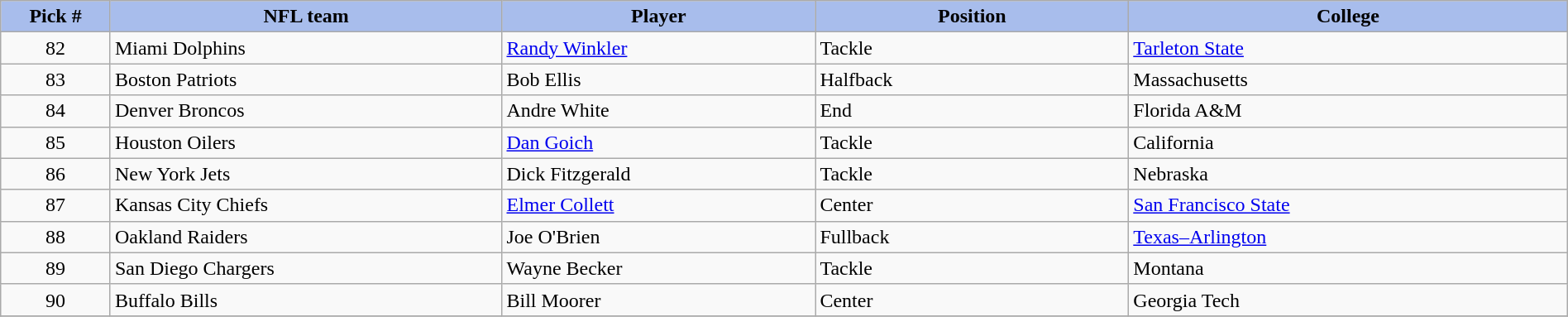<table class="wikitable sortable sortable" style="width: 100%">
<tr>
<th style="background:#A8BDEC;" width=7%>Pick #</th>
<th width=25% style="background:#A8BDEC;">NFL team</th>
<th width=20% style="background:#A8BDEC;">Player</th>
<th width=20% style="background:#A8BDEC;">Position</th>
<th style="background:#A8BDEC;">College</th>
</tr>
<tr>
<td align=center>82</td>
<td>Miami Dolphins</td>
<td><a href='#'>Randy Winkler</a></td>
<td>Tackle</td>
<td><a href='#'>Tarleton State</a></td>
</tr>
<tr>
<td align=center>83</td>
<td>Boston Patriots</td>
<td Bob Ellis (American football)>Bob Ellis</td>
<td>Halfback</td>
<td>Massachusetts</td>
</tr>
<tr>
<td align=center>84</td>
<td>Denver Broncos</td>
<td Andre White (American football)>Andre White</td>
<td>End</td>
<td>Florida A&M</td>
</tr>
<tr>
<td align=center>85</td>
<td>Houston Oilers</td>
<td><a href='#'>Dan Goich</a></td>
<td>Tackle</td>
<td>California</td>
</tr>
<tr>
<td align=center>86</td>
<td>New York Jets</td>
<td Dick Fitzgerald (American football)>Dick Fitzgerald</td>
<td>Tackle</td>
<td>Nebraska</td>
</tr>
<tr>
<td align=center>87</td>
<td>Kansas City Chiefs</td>
<td><a href='#'>Elmer Collett</a></td>
<td>Center</td>
<td><a href='#'>San Francisco State</a></td>
</tr>
<tr>
<td align=center>88</td>
<td>Oakland Raiders</td>
<td Joe O'Brien (American football)>Joe O'Brien</td>
<td>Fullback</td>
<td><a href='#'>Texas–Arlington</a></td>
</tr>
<tr>
<td align=center>89</td>
<td>San Diego Chargers</td>
<td>Wayne Becker</td>
<td>Tackle</td>
<td>Montana</td>
</tr>
<tr>
<td align=center>90</td>
<td>Buffalo Bills</td>
<td>Bill Moorer</td>
<td>Center</td>
<td>Georgia Tech</td>
</tr>
<tr>
</tr>
</table>
